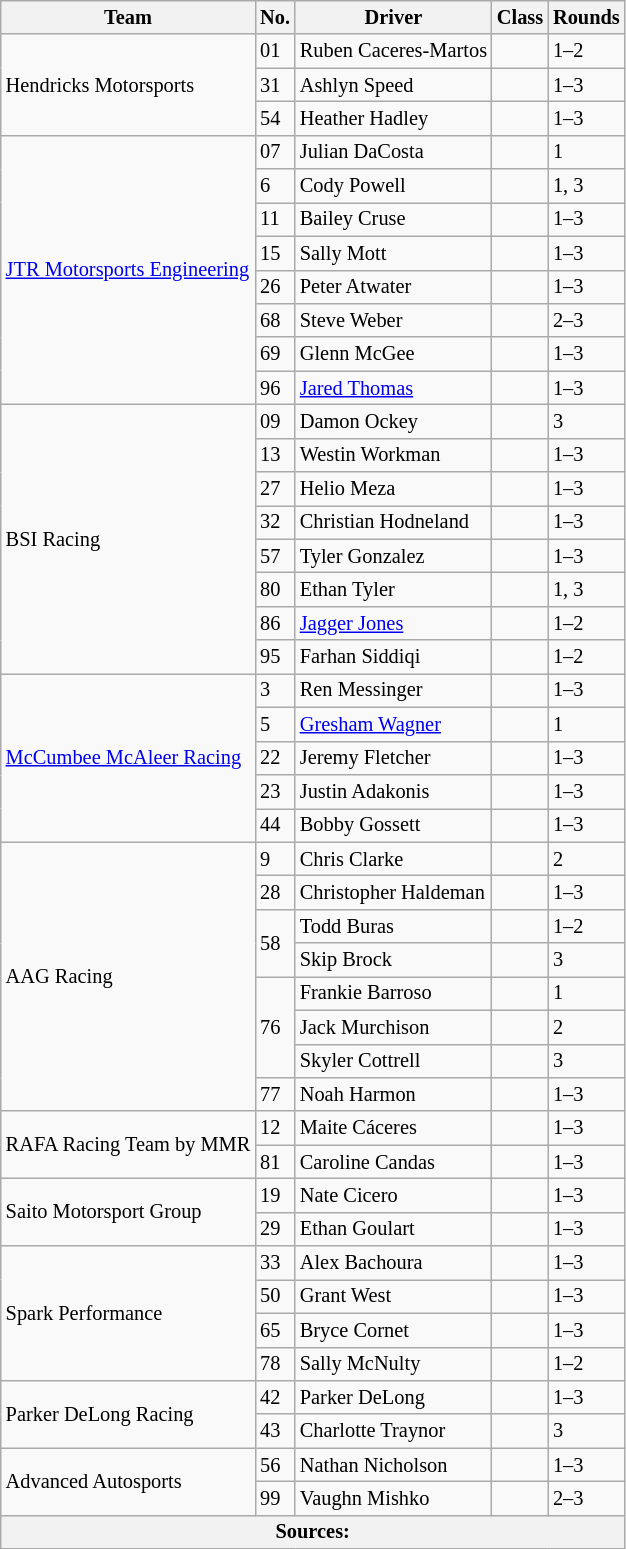<table class="wikitable" style="font-size: 85%;">
<tr>
<th>Team</th>
<th>No.</th>
<th>Driver</th>
<th>Class</th>
<th>Rounds</th>
</tr>
<tr>
<td rowspan="3">Hendricks Motorsports</td>
<td>01</td>
<td> Ruben Caceres-Martos</td>
<td align=center></td>
<td>1–2</td>
</tr>
<tr>
<td>31</td>
<td> Ashlyn Speed</td>
<td></td>
<td>1–3</td>
</tr>
<tr>
<td>54</td>
<td> Heather Hadley</td>
<td></td>
<td>1–3</td>
</tr>
<tr>
<td rowspan="8"><a href='#'>JTR Motorsports Engineering</a></td>
<td>07</td>
<td> Julian DaCosta</td>
<td></td>
<td>1</td>
</tr>
<tr>
<td>6</td>
<td> Cody Powell</td>
<td></td>
<td>1, 3</td>
</tr>
<tr>
<td>11</td>
<td> Bailey Cruse</td>
<td align=center></td>
<td>1–3</td>
</tr>
<tr>
<td>15</td>
<td> Sally Mott</td>
<td></td>
<td>1–3</td>
</tr>
<tr>
<td>26</td>
<td> Peter Atwater</td>
<td></td>
<td>1–3</td>
</tr>
<tr>
<td>68</td>
<td> Steve Weber</td>
<td align=center></td>
<td>2–3</td>
</tr>
<tr>
<td>69</td>
<td> Glenn McGee</td>
<td></td>
<td>1–3</td>
</tr>
<tr>
<td>96</td>
<td> <a href='#'>Jared Thomas</a></td>
<td></td>
<td>1–3</td>
</tr>
<tr>
<td rowspan="8">BSI Racing</td>
<td>09</td>
<td> Damon Ockey</td>
<td></td>
<td>3</td>
</tr>
<tr>
<td>13</td>
<td> Westin Workman</td>
<td></td>
<td>1–3</td>
</tr>
<tr>
<td>27</td>
<td> Helio Meza</td>
<td align=center></td>
<td>1–3</td>
</tr>
<tr>
<td>32</td>
<td> Christian Hodneland</td>
<td></td>
<td>1–3</td>
</tr>
<tr>
<td>57</td>
<td> Tyler Gonzalez</td>
<td></td>
<td>1–3</td>
</tr>
<tr>
<td>80</td>
<td> Ethan Tyler</td>
<td></td>
<td>1, 3</td>
</tr>
<tr>
<td>86</td>
<td> <a href='#'>Jagger Jones</a></td>
<td></td>
<td>1–2</td>
</tr>
<tr>
<td>95</td>
<td> Farhan Siddiqi</td>
<td></td>
<td>1–2</td>
</tr>
<tr>
<td rowspan="5"><a href='#'>McCumbee McAleer Racing</a></td>
<td>3</td>
<td> Ren Messinger</td>
<td align=center></td>
<td>1–3</td>
</tr>
<tr>
<td>5</td>
<td> <a href='#'>Gresham Wagner</a></td>
<td></td>
<td>1</td>
</tr>
<tr>
<td>22</td>
<td> Jeremy Fletcher</td>
<td></td>
<td>1–3</td>
</tr>
<tr>
<td>23</td>
<td> Justin Adakonis</td>
<td align=center></td>
<td>1–3</td>
</tr>
<tr>
<td>44</td>
<td> Bobby Gossett</td>
<td align=center></td>
<td>1–3</td>
</tr>
<tr>
<td rowspan="8">AAG Racing</td>
<td>9</td>
<td> Chris Clarke</td>
<td></td>
<td>2</td>
</tr>
<tr>
<td>28</td>
<td> Christopher Haldeman</td>
<td></td>
<td>1–3</td>
</tr>
<tr>
<td rowspan=2>58</td>
<td> Todd Buras</td>
<td></td>
<td>1–2</td>
</tr>
<tr>
<td> Skip Brock</td>
<td align=center></td>
<td>3</td>
</tr>
<tr>
<td rowspan="3">76</td>
<td> Frankie Barroso</td>
<td align=center></td>
<td>1</td>
</tr>
<tr>
<td> Jack Murchison</td>
<td align=center></td>
<td>2</td>
</tr>
<tr>
<td> Skyler Cottrell</td>
<td align=center></td>
<td>3</td>
</tr>
<tr>
<td>77</td>
<td> Noah Harmon</td>
<td align=center></td>
<td>1–3</td>
</tr>
<tr>
<td rowspan="2">RAFA Racing Team by MMR</td>
<td>12</td>
<td> Maite Cáceres</td>
<td align=center></td>
<td>1–3</td>
</tr>
<tr>
<td>81</td>
<td> Caroline Candas</td>
<td></td>
<td>1–3</td>
</tr>
<tr>
<td rowspan="2">Saito Motorsport Group</td>
<td>19</td>
<td> Nate Cicero</td>
<td></td>
<td>1–3</td>
</tr>
<tr>
<td>29</td>
<td> Ethan Goulart</td>
<td align=center></td>
<td>1–3</td>
</tr>
<tr>
<td rowspan="4">Spark Performance</td>
<td>33</td>
<td> Alex Bachoura</td>
<td></td>
<td>1–3</td>
</tr>
<tr>
<td>50</td>
<td> Grant West</td>
<td></td>
<td>1–3</td>
</tr>
<tr>
<td>65</td>
<td> Bryce Cornet</td>
<td></td>
<td>1–3</td>
</tr>
<tr>
<td>78</td>
<td> Sally McNulty</td>
<td align=center></td>
<td>1–2</td>
</tr>
<tr>
<td rowspan=2>Parker DeLong Racing</td>
<td>42</td>
<td> Parker DeLong</td>
<td></td>
<td>1–3</td>
</tr>
<tr>
<td>43</td>
<td> Charlotte Traynor</td>
<td align=center></td>
<td>3</td>
</tr>
<tr>
<td rowspan="2">Advanced Autosports</td>
<td>56</td>
<td> Nathan Nicholson</td>
<td></td>
<td>1–3</td>
</tr>
<tr>
<td>99</td>
<td> Vaughn Mishko</td>
<td></td>
<td>2–3</td>
</tr>
<tr>
<th colspan="5">Sources:</th>
</tr>
</table>
